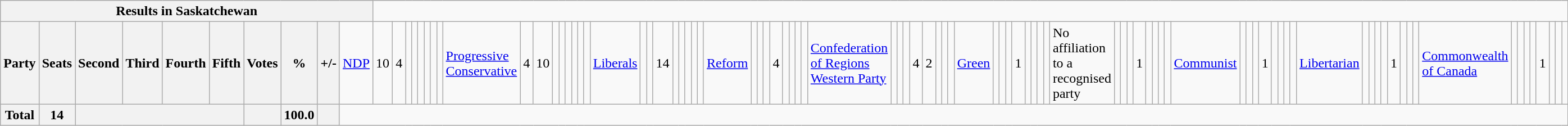<table class="wikitable">
<tr>
<th colspan=11>Results in Saskatchewan</th>
</tr>
<tr>
<th colspan=2>Party</th>
<th>Seats</th>
<th>Second</th>
<th>Third</th>
<th>Fourth</th>
<th>Fifth</th>
<th>Votes</th>
<th>%</th>
<th>+/-<br></th>
<td><a href='#'>NDP</a></td>
<td align="right">10</td>
<td align="right">4</td>
<td align="right"></td>
<td align="right"></td>
<td align="right"></td>
<td align="right"></td>
<td align="right"></td>
<td align="right"><br></td>
<td><a href='#'>Progressive Conservative</a></td>
<td align="right">4</td>
<td align="right">10</td>
<td align="right"></td>
<td align="right"></td>
<td align="right"></td>
<td align="right"></td>
<td align="right"></td>
<td align="right"><br></td>
<td><a href='#'>Liberals</a></td>
<td align="right"></td>
<td align="right"></td>
<td align="right">14</td>
<td align="right"></td>
<td align="right"></td>
<td align="right"></td>
<td align="right"></td>
<td align="right"><br></td>
<td><a href='#'>Reform</a></td>
<td align="right"></td>
<td align="right"></td>
<td align="right"></td>
<td align="right">4</td>
<td align="right"></td>
<td align="right"></td>
<td align="right"></td>
<td align="right"><br></td>
<td><a href='#'>Confederation of Regions Western Party</a></td>
<td align="right"></td>
<td align="right"></td>
<td align="right"></td>
<td align="right">4</td>
<td align="right">2</td>
<td align="right"></td>
<td align="right"></td>
<td align="right"><br></td>
<td><a href='#'>Green</a></td>
<td align="right"></td>
<td align="right"></td>
<td align="right"></td>
<td align="right">1</td>
<td align="right"></td>
<td align="right"></td>
<td align="right"></td>
<td align="right"><br></td>
<td>No affiliation to a recognised party</td>
<td align="right"></td>
<td align="right"></td>
<td align="right"></td>
<td align="right">1</td>
<td align="right"></td>
<td align="right"></td>
<td align="right"></td>
<td align="right"><br></td>
<td><a href='#'>Communist</a></td>
<td align="right"></td>
<td align="right"></td>
<td align="right"></td>
<td align="right">1</td>
<td align="right"></td>
<td align="right"></td>
<td align="right"></td>
<td align="right"><br></td>
<td><a href='#'>Libertarian</a></td>
<td align="right"></td>
<td align="right"></td>
<td align="right"></td>
<td align="right"></td>
<td align="right">1</td>
<td align="right"></td>
<td align="right"></td>
<td align="right"><br></td>
<td><a href='#'>Commonwealth of Canada</a></td>
<td align="right"></td>
<td align="right"></td>
<td align="right"></td>
<td align="right"></td>
<td align="right">1</td>
<td align="right"></td>
<td align="right"></td>
<td align="right"></td>
</tr>
<tr>
<th colspan="2">Total</th>
<th>14</th>
<th colspan="4"></th>
<th></th>
<th>100.0</th>
<th></th>
</tr>
</table>
